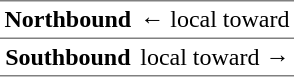<table border="1" cellspacing="0" cellpadding="3" frame="hsides" rules="rows">
<tr>
<th><span>Northbound</span></th>
<td>←  local toward </td>
</tr>
<tr>
<th><span>Southbound</span></th>
<td>  local toward  →</td>
</tr>
</table>
